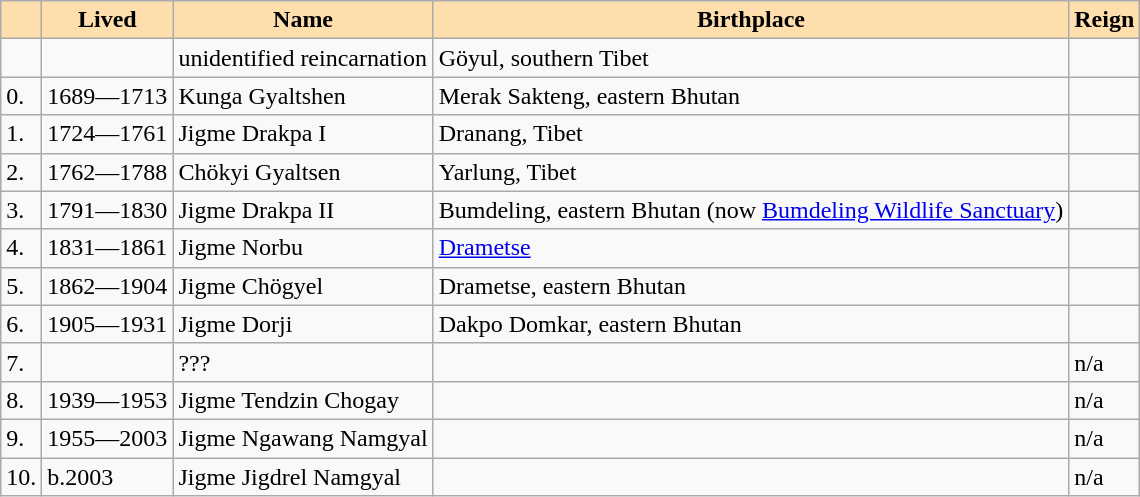<table class="wikitable">
<tr>
<th style="background:#ffdead;" align=center></th>
<th style="background:#ffdead;" align=center>Lived</th>
<th style="background:#ffdead;" align=center>Name</th>
<th style="background:#ffdead;" align=center>Birthplace</th>
<th style="background:#ffdead;" align=center>Reign</th>
</tr>
<tr>
<td></td>
<td></td>
<td>unidentified reincarnation</td>
<td>Göyul, southern Tibet</td>
<td></td>
</tr>
<tr>
<td>0.</td>
<td>1689—1713</td>
<td>Kunga Gyaltshen </td>
<td>Merak Sakteng, eastern Bhutan</td>
<td></td>
</tr>
<tr>
<td>1.</td>
<td>1724—1761</td>
<td>Jigme Drakpa I </td>
<td>Dranang, Tibet</td>
<td></td>
</tr>
<tr>
<td>2.</td>
<td>1762—1788</td>
<td>Chökyi Gyaltsen </td>
<td>Yarlung, Tibet</td>
<td></td>
</tr>
<tr>
<td>3.</td>
<td>1791—1830</td>
<td>Jigme Drakpa II </td>
<td>Bumdeling, eastern Bhutan (now <a href='#'>Bumdeling Wildlife Sanctuary</a>)</td>
<td></td>
</tr>
<tr>
<td>4.</td>
<td>1831—1861</td>
<td>Jigme Norbu </td>
<td><a href='#'>Drametse</a></td>
<td></td>
</tr>
<tr>
<td>5.</td>
<td>1862—1904</td>
<td>Jigme Chögyel</td>
<td>Drametse, eastern Bhutan</td>
<td></td>
</tr>
<tr>
<td>6.</td>
<td>1905—1931</td>
<td>Jigme Dorji</td>
<td>Dakpo Domkar, eastern Bhutan</td>
<td></td>
</tr>
<tr>
<td>7.</td>
<td></td>
<td>???</td>
<td></td>
<td>n/a</td>
</tr>
<tr>
<td>8.</td>
<td>1939—1953</td>
<td>Jigme Tendzin Chogay</td>
<td></td>
<td>n/a</td>
</tr>
<tr>
<td>9.</td>
<td>1955—2003</td>
<td>Jigme Ngawang Namgyal</td>
<td></td>
<td>n/a</td>
</tr>
<tr>
<td>10.</td>
<td>b.2003</td>
<td>Jigme Jigdrel Namgyal</td>
<td></td>
<td>n/a</td>
</tr>
</table>
